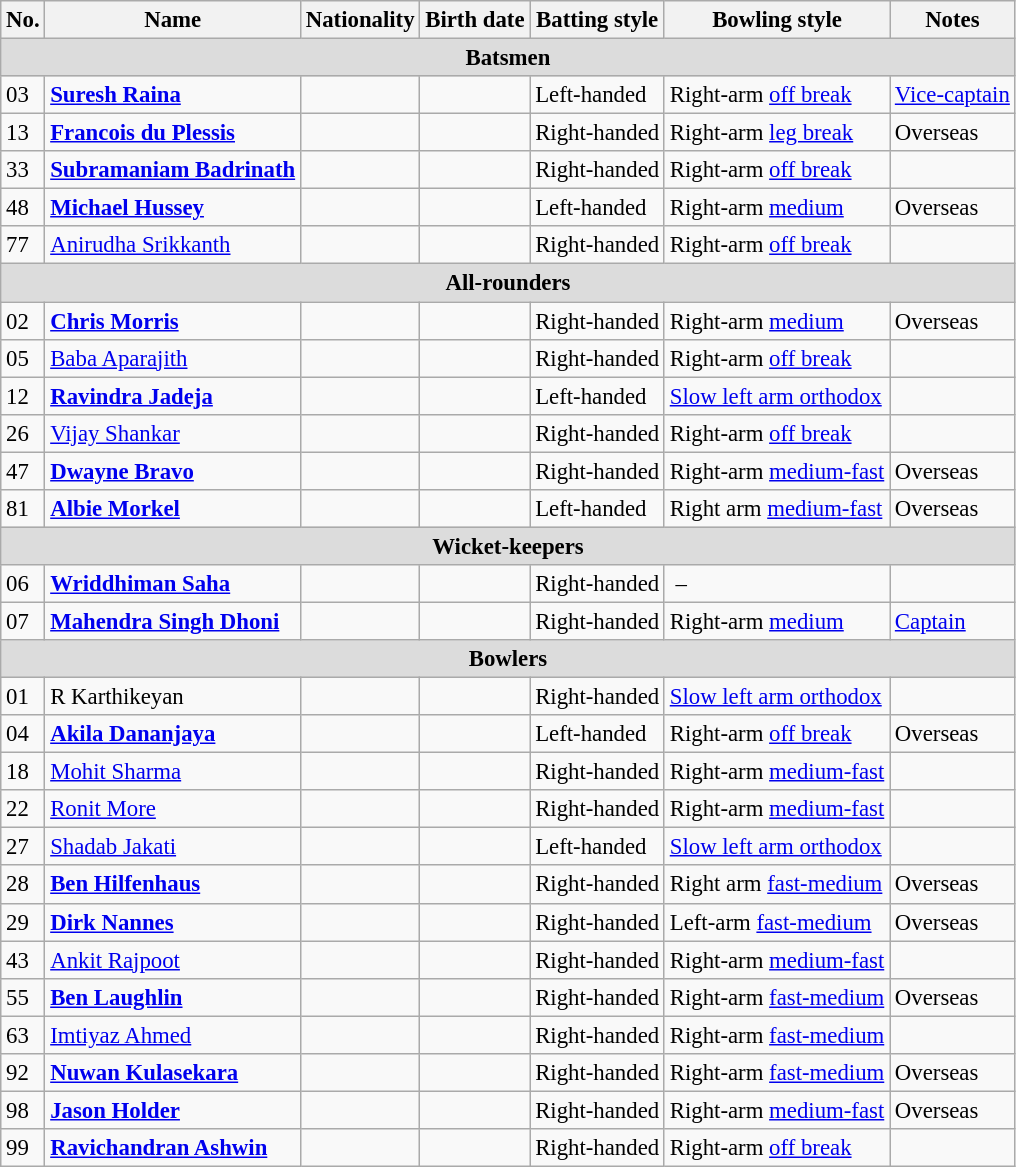<table class="wikitable sortable"  style="font-size:95%;">
<tr>
<th>No.</th>
<th>Name</th>
<th>Nationality</th>
<th>Birth date</th>
<th>Batting style</th>
<th>Bowling style</th>
<th>Notes</th>
</tr>
<tr>
<th colspan="7"  style="background:#dcdcdc; text-align:center;">Batsmen</th>
</tr>
<tr>
<td>03</td>
<td><strong><a href='#'>Suresh Raina</a></strong></td>
<td></td>
<td></td>
<td>Left-handed</td>
<td>Right-arm <a href='#'>off break</a></td>
<td><a href='#'>Vice-captain</a></td>
</tr>
<tr>
<td>13</td>
<td><strong><a href='#'>Francois du Plessis</a></strong></td>
<td></td>
<td></td>
<td>Right-handed</td>
<td>Right-arm <a href='#'>leg break</a></td>
<td>Overseas</td>
</tr>
<tr>
<td>33</td>
<td><strong><a href='#'>Subramaniam Badrinath</a></strong></td>
<td></td>
<td></td>
<td>Right-handed</td>
<td>Right-arm <a href='#'>off break</a></td>
<td></td>
</tr>
<tr>
<td>48</td>
<td><strong><a href='#'>Michael Hussey</a></strong></td>
<td></td>
<td></td>
<td>Left-handed</td>
<td>Right-arm <a href='#'>medium</a></td>
<td>Overseas</td>
</tr>
<tr>
<td>77</td>
<td><a href='#'>Anirudha Srikkanth</a></td>
<td></td>
<td></td>
<td>Right-handed</td>
<td>Right-arm <a href='#'>off break</a></td>
<td></td>
</tr>
<tr>
<th colspan="7"  style="background:#dcdcdc; text-align:center;">All-rounders</th>
</tr>
<tr>
<td>02</td>
<td><strong><a href='#'>Chris Morris</a></strong></td>
<td></td>
<td></td>
<td>Right-handed</td>
<td>Right-arm <a href='#'>medium</a></td>
<td>Overseas</td>
</tr>
<tr>
<td>05</td>
<td><a href='#'>Baba Aparajith</a></td>
<td></td>
<td></td>
<td>Right-handed</td>
<td>Right-arm <a href='#'>off break</a></td>
<td></td>
</tr>
<tr>
<td>12</td>
<td><strong><a href='#'>Ravindra Jadeja</a></strong></td>
<td></td>
<td></td>
<td>Left-handed</td>
<td><a href='#'>Slow left arm orthodox</a></td>
<td></td>
</tr>
<tr>
<td>26</td>
<td><a href='#'>Vijay Shankar</a></td>
<td></td>
<td></td>
<td>Right-handed</td>
<td>Right-arm <a href='#'>off break</a></td>
<td></td>
</tr>
<tr>
<td>47</td>
<td><strong><a href='#'>Dwayne Bravo</a></strong></td>
<td></td>
<td></td>
<td>Right-handed</td>
<td>Right-arm <a href='#'>medium-fast</a></td>
<td>Overseas</td>
</tr>
<tr>
<td>81</td>
<td><strong><a href='#'>Albie Morkel</a></strong></td>
<td></td>
<td></td>
<td>Left-handed</td>
<td>Right arm <a href='#'>medium-fast</a></td>
<td>Overseas</td>
</tr>
<tr>
<th colspan="7"  style="background:#dcdcdc; text-align:center;">Wicket-keepers</th>
</tr>
<tr>
<td>06</td>
<td><strong><a href='#'>Wriddhiman Saha</a></strong></td>
<td></td>
<td></td>
<td>Right-handed</td>
<td> –</td>
<td></td>
</tr>
<tr>
<td>07</td>
<td><strong><a href='#'>Mahendra Singh Dhoni</a></strong></td>
<td></td>
<td></td>
<td>Right-handed</td>
<td>Right-arm <a href='#'>medium</a></td>
<td><a href='#'>Captain</a></td>
</tr>
<tr>
<th colspan="7"  style="background:#dcdcdc; text-align:center;">Bowlers</th>
</tr>
<tr>
<td>01</td>
<td>R Karthikeyan</td>
<td></td>
<td></td>
<td>Right-handed</td>
<td><a href='#'>Slow left arm orthodox</a></td>
<td></td>
</tr>
<tr>
<td>04</td>
<td><strong><a href='#'>Akila Dananjaya</a></strong></td>
<td></td>
<td></td>
<td>Left-handed</td>
<td>Right-arm <a href='#'>off break</a></td>
<td>Overseas</td>
</tr>
<tr>
<td>18</td>
<td><a href='#'>Mohit Sharma</a></td>
<td></td>
<td></td>
<td>Right-handed</td>
<td>Right-arm <a href='#'>medium-fast</a></td>
<td></td>
</tr>
<tr>
<td>22</td>
<td><a href='#'>Ronit More</a></td>
<td></td>
<td></td>
<td>Right-handed</td>
<td>Right-arm <a href='#'>medium-fast</a></td>
<td></td>
</tr>
<tr>
<td>27</td>
<td><a href='#'>Shadab Jakati</a></td>
<td></td>
<td></td>
<td>Left-handed</td>
<td><a href='#'>Slow left arm orthodox</a></td>
<td></td>
</tr>
<tr>
<td>28</td>
<td><strong><a href='#'>Ben Hilfenhaus</a></strong></td>
<td></td>
<td></td>
<td>Right-handed</td>
<td>Right arm <a href='#'>fast-medium</a></td>
<td>Overseas</td>
</tr>
<tr>
<td>29</td>
<td><strong><a href='#'>Dirk Nannes</a></strong></td>
<td></td>
<td></td>
<td>Right-handed</td>
<td>Left-arm <a href='#'>fast-medium</a></td>
<td>Overseas</td>
</tr>
<tr>
<td>43</td>
<td><a href='#'>Ankit Rajpoot</a></td>
<td></td>
<td></td>
<td>Right-handed</td>
<td>Right-arm <a href='#'>medium-fast</a></td>
<td></td>
</tr>
<tr>
<td>55</td>
<td><strong><a href='#'>Ben Laughlin</a></strong></td>
<td></td>
<td></td>
<td>Right-handed</td>
<td>Right-arm <a href='#'>fast-medium</a></td>
<td>Overseas</td>
</tr>
<tr>
<td>63</td>
<td><a href='#'>Imtiyaz Ahmed</a></td>
<td></td>
<td></td>
<td>Right-handed</td>
<td>Right-arm <a href='#'>fast-medium</a></td>
<td></td>
</tr>
<tr>
<td>92</td>
<td><strong><a href='#'>Nuwan Kulasekara</a></strong></td>
<td></td>
<td></td>
<td>Right-handed</td>
<td>Right-arm <a href='#'>fast-medium</a></td>
<td>Overseas</td>
</tr>
<tr>
<td>98</td>
<td><strong><a href='#'>Jason Holder</a></strong></td>
<td></td>
<td></td>
<td>Right-handed</td>
<td>Right-arm <a href='#'>medium-fast</a></td>
<td>Overseas</td>
</tr>
<tr>
<td>99</td>
<td><strong><a href='#'>Ravichandran Ashwin</a></strong></td>
<td></td>
<td></td>
<td>Right-handed</td>
<td>Right-arm <a href='#'>off break</a></td>
<td></td>
</tr>
</table>
